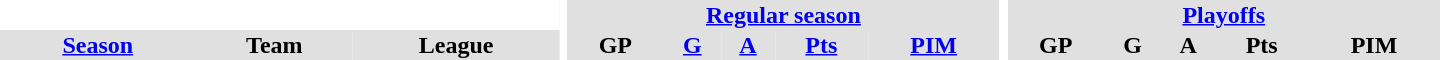<table border="0" cellpadding="1" cellspacing="0" style="text-align:center; width:60em">
<tr bgcolor="#e0e0e0">
<th colspan="3" bgcolor="#ffffff"></th>
<th rowspan="99" bgcolor="#ffffff"></th>
<th colspan="5"><a href='#'>Regular season</a></th>
<th rowspan="99" bgcolor="#ffffff"></th>
<th colspan="5"><a href='#'>Playoffs</a></th>
</tr>
<tr bgcolor="#e0e0e0">
<th><a href='#'>Season</a></th>
<th>Team</th>
<th>League</th>
<th>GP</th>
<th><a href='#'>G</a></th>
<th><a href='#'>A</a></th>
<th><a href='#'>Pts</a></th>
<th><a href='#'>PIM</a></th>
<th>GP</th>
<th>G</th>
<th>A</th>
<th>Pts</th>
<th>PIM</th>
</tr>
</table>
